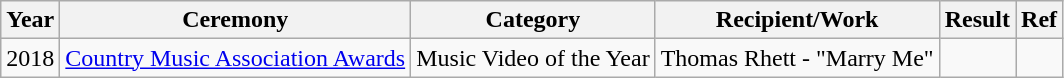<table class="wikitable">
<tr>
<th>Year</th>
<th>Ceremony</th>
<th>Category</th>
<th>Recipient/Work</th>
<th>Result</th>
<th>Ref</th>
</tr>
<tr>
<td rowspan="2">2018</td>
<td rowspan="2"><a href='#'>Country Music Association Awards</a></td>
<td>Music Video of the Year</td>
<td Thomas Rhett - "Marry Me">Thomas Rhett - "Marry Me"</td>
<td></td>
<td rowspan="2"></td>
</tr>
</table>
